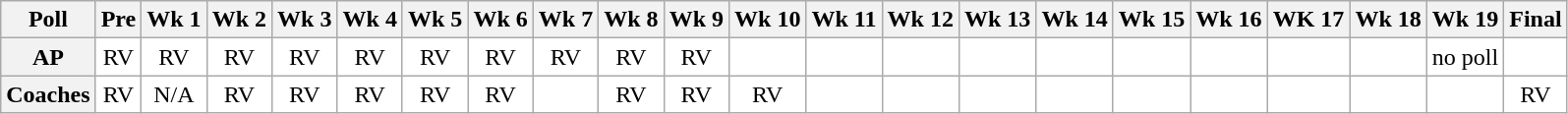<table class="wikitable" style="white-space:nowrap;">
<tr>
<th>Poll</th>
<th>Pre</th>
<th>Wk 1</th>
<th>Wk 2</th>
<th>Wk 3</th>
<th>Wk 4</th>
<th>Wk 5</th>
<th>Wk 6</th>
<th>Wk 7</th>
<th>Wk 8</th>
<th>Wk 9</th>
<th>Wk 10</th>
<th>Wk 11</th>
<th>Wk 12</th>
<th>Wk 13</th>
<th>Wk 14</th>
<th>Wk 15</th>
<th>Wk 16</th>
<th>WK 17</th>
<th>Wk 18</th>
<th>Wk 19</th>
<th>Final</th>
</tr>
<tr style="text-align:center;">
<th>AP</th>
<td style="background:#FFF;">RV</td>
<td style="background:#FFF;">RV</td>
<td style="background:#FFF;">RV</td>
<td style="background:#FFF;">RV</td>
<td style="background:#FFF">RV</td>
<td style="background:#FFF;">RV</td>
<td style="background:#FFF;">RV</td>
<td style="background:#FFF;">RV</td>
<td style="background:#FFF;">RV</td>
<td style="background:#FFF;">RV</td>
<td style="background:#FFF;"></td>
<td style="background:#FFF;"></td>
<td style="background:#FFF;"></td>
<td style="background:#FFF;"></td>
<td style="background:#FFF;"></td>
<td style="background:#FFF;"></td>
<td style="background:#FFF;"></td>
<td style="background:#FFF;"></td>
<td style="background:#FFF;"></td>
<td style="background:#FFF;">no poll</td>
<td style="background:#FFF;"></td>
</tr>
<tr style="text-align:center;">
<th>Coaches</th>
<td style="background:#FFF;">RV</td>
<td style="background:#FFF;">N/A</td>
<td style="background:#FFF;">RV</td>
<td style="background:#FFF;">RV</td>
<td style="background:#FFF;">RV</td>
<td style="background:#FFF;">RV</td>
<td style="background:#FFF;">RV</td>
<td style="background:#FFF;"></td>
<td style="background:#FFF;">RV</td>
<td style="background:#FFF;">RV</td>
<td style="background:#FFF;">RV</td>
<td style="background:#FFF;"></td>
<td style="background:#FFF;"></td>
<td style="background:#FFF;"></td>
<td style="background:#FFF;"></td>
<td style="background:#FFF;"></td>
<td style="background:#FFF;"></td>
<td style="background:#FFF;"></td>
<td style="background:#FFF;"></td>
<td style="background:#FFF;"></td>
<td style="background:#FFF;">RV</td>
</tr>
</table>
